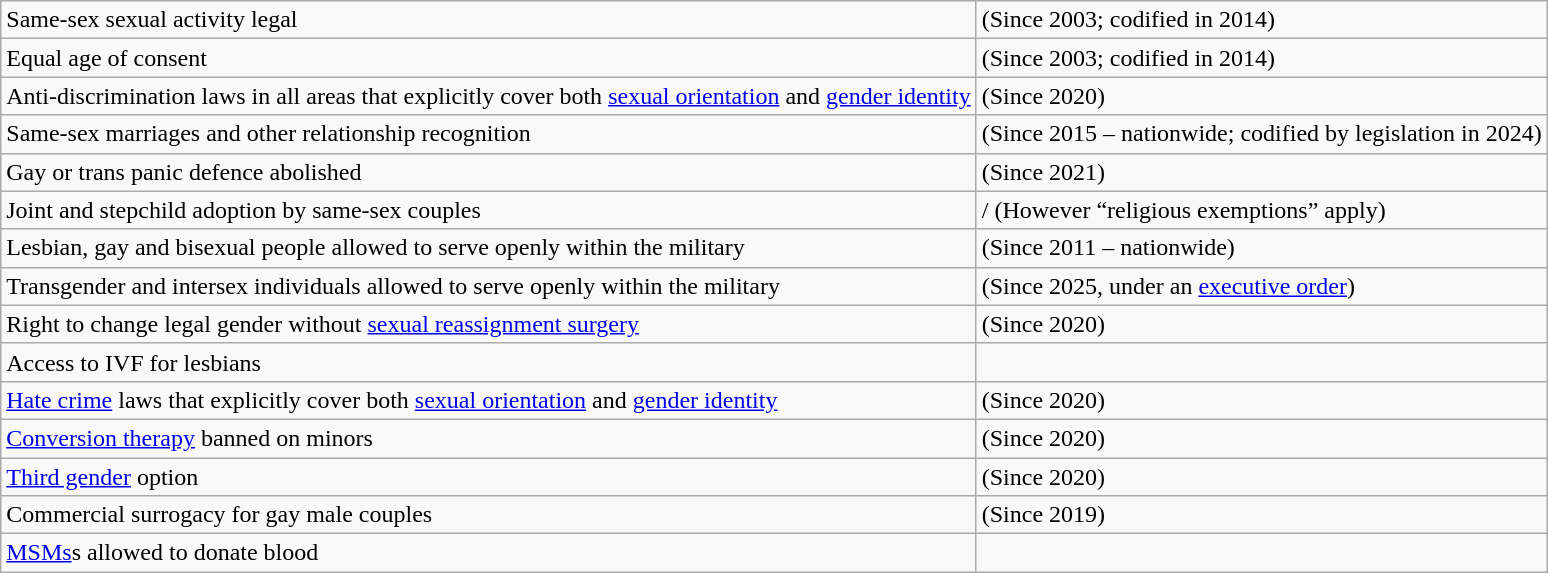<table class="wikitable">
<tr>
<td>Same-sex sexual activity legal</td>
<td> (Since 2003; codified in 2014)</td>
</tr>
<tr>
<td>Equal age of consent</td>
<td> (Since 2003; codified in 2014)</td>
</tr>
<tr>
<td>Anti-discrimination laws in all areas that explicitly cover both <a href='#'>sexual orientation</a> and <a href='#'>gender identity</a></td>
<td> (Since 2020)</td>
</tr>
<tr>
<td>Same-sex marriages and other relationship recognition</td>
<td> (Since 2015 – nationwide; codified by legislation in 2024)</td>
</tr>
<tr>
<td>Gay or trans panic defence abolished</td>
<td> (Since 2021)</td>
</tr>
<tr>
<td>Joint and stepchild adoption by same-sex couples</td>
<td>/ (However “religious exemptions” apply)</td>
</tr>
<tr>
<td>Lesbian, gay and bisexual people allowed to serve openly within the military</td>
<td> (Since 2011 – nationwide)</td>
</tr>
<tr>
<td>Transgender and intersex individuals allowed to serve openly within the military</td>
<td> (Since 2025, under an <a href='#'>executive order</a>)</td>
</tr>
<tr>
<td>Right to change legal gender without <a href='#'>sexual reassignment surgery</a></td>
<td> (Since 2020)</td>
</tr>
<tr>
<td>Access to IVF for lesbians</td>
<td></td>
</tr>
<tr>
<td><a href='#'>Hate crime</a> laws that explicitly cover both <a href='#'>sexual orientation</a> and <a href='#'>gender identity</a></td>
<td> (Since 2020)</td>
</tr>
<tr>
<td><a href='#'>Conversion therapy</a> banned on minors</td>
<td> (Since 2020)</td>
</tr>
<tr>
<td><a href='#'>Third gender</a> option</td>
<td> (Since 2020)</td>
</tr>
<tr>
<td>Commercial surrogacy for gay male couples</td>
<td> (Since 2019)</td>
</tr>
<tr>
<td><a href='#'>MSMs</a>s allowed to donate blood</td>
<td></td>
</tr>
</table>
